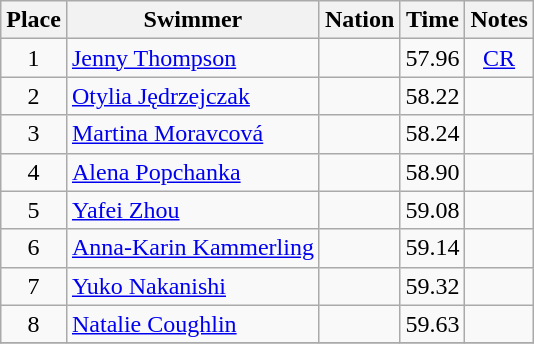<table class="wikitable sortable" style="text-align:center">
<tr>
<th>Place</th>
<th>Swimmer</th>
<th>Nation</th>
<th>Time</th>
<th>Notes</th>
</tr>
<tr>
<td>1</td>
<td align=left><a href='#'>Jenny Thompson</a></td>
<td align=left></td>
<td>57.96</td>
<td><a href='#'>CR</a></td>
</tr>
<tr>
<td>2</td>
<td align=left><a href='#'>Otylia Jędrzejczak</a></td>
<td align=left></td>
<td>58.22</td>
<td></td>
</tr>
<tr>
<td>3</td>
<td align=left><a href='#'>Martina Moravcová</a></td>
<td align=left></td>
<td>58.24</td>
<td></td>
</tr>
<tr>
<td>4</td>
<td align=left><a href='#'>Alena Popchanka</a></td>
<td align=left></td>
<td>58.90</td>
<td></td>
</tr>
<tr>
<td>5</td>
<td align=left><a href='#'>Yafei Zhou</a></td>
<td align=left></td>
<td>59.08</td>
<td></td>
</tr>
<tr>
<td>6</td>
<td align=left><a href='#'>Anna-Karin Kammerling</a></td>
<td align=left></td>
<td>59.14</td>
<td></td>
</tr>
<tr>
<td>7</td>
<td align=left><a href='#'>Yuko Nakanishi</a></td>
<td align=left></td>
<td>59.32</td>
<td></td>
</tr>
<tr>
<td>8</td>
<td align=left><a href='#'>Natalie Coughlin</a></td>
<td align=left></td>
<td>59.63</td>
<td></td>
</tr>
<tr>
</tr>
</table>
